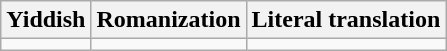<table class="wikitable">
<tr>
<th>Yiddish</th>
<th>Romanization</th>
<th>Literal translation</th>
</tr>
<tr style="white-space:nowrap;">
<td></td>
<td></td>
<td></td>
</tr>
</table>
